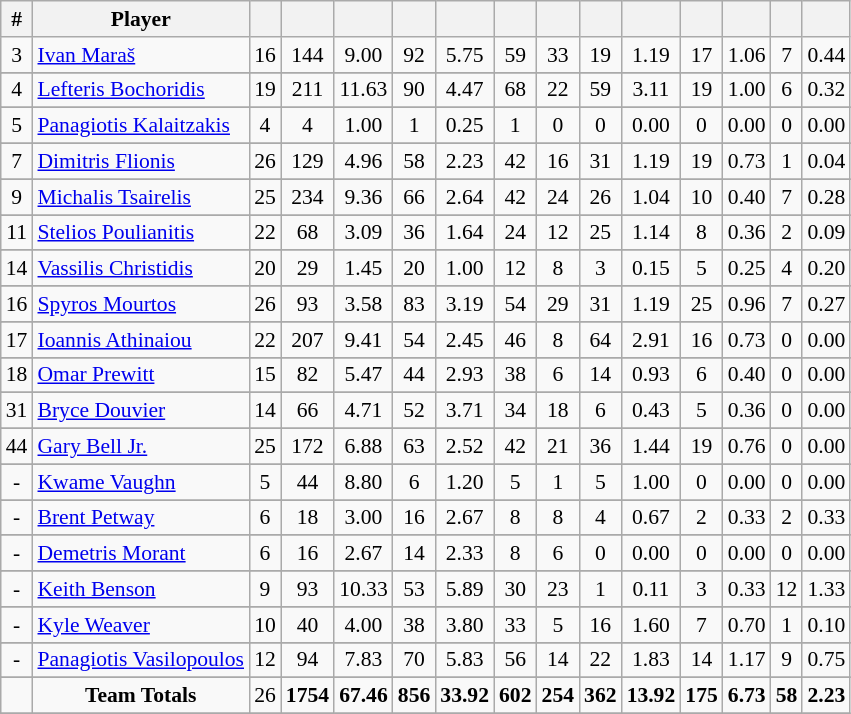<table class="wikitable sortable" style="font-size:90%; text-align:center;">
<tr>
<th>#</th>
<th>Player</th>
<th></th>
<th></th>
<th></th>
<th></th>
<th></th>
<th></th>
<th></th>
<th></th>
<th></th>
<th></th>
<th></th>
<th></th>
<th></th>
</tr>
<tr>
<td>3</td>
<td align="left"> <a href='#'>Ivan Maraš</a></td>
<td>16</td>
<td>144</td>
<td>9.00</td>
<td>92</td>
<td>5.75</td>
<td>59</td>
<td>33</td>
<td>19</td>
<td>1.19</td>
<td>17</td>
<td>1.06</td>
<td>7</td>
<td>0.44</td>
</tr>
<tr>
</tr>
<tr>
<td>4</td>
<td align="left"> <a href='#'>Lefteris Bochoridis</a></td>
<td>19</td>
<td>211</td>
<td>11.63</td>
<td>90</td>
<td>4.47</td>
<td>68</td>
<td>22</td>
<td>59</td>
<td>3.11</td>
<td>19</td>
<td>1.00</td>
<td>6</td>
<td>0.32</td>
</tr>
<tr>
</tr>
<tr>
<td>5</td>
<td align="left"> <a href='#'>Panagiotis Kalaitzakis</a></td>
<td>4</td>
<td>4</td>
<td>1.00</td>
<td>1</td>
<td>0.25</td>
<td>1</td>
<td>0</td>
<td>0</td>
<td>0.00</td>
<td>0</td>
<td>0.00</td>
<td>0</td>
<td>0.00</td>
</tr>
<tr>
</tr>
<tr>
<td>7</td>
<td align="left"> <a href='#'>Dimitris Flionis</a></td>
<td>26</td>
<td>129</td>
<td>4.96</td>
<td>58</td>
<td>2.23</td>
<td>42</td>
<td>16</td>
<td>31</td>
<td>1.19</td>
<td>19</td>
<td>0.73</td>
<td>1</td>
<td>0.04</td>
</tr>
<tr>
</tr>
<tr>
<td>9</td>
<td align="left"> <a href='#'>Michalis Tsairelis</a></td>
<td>25</td>
<td>234</td>
<td>9.36</td>
<td>66</td>
<td>2.64</td>
<td>42</td>
<td>24</td>
<td>26</td>
<td>1.04</td>
<td>10</td>
<td>0.40</td>
<td>7</td>
<td>0.28</td>
</tr>
<tr>
</tr>
<tr>
<td>11</td>
<td align="left"> <a href='#'>Stelios Poulianitis</a></td>
<td>22</td>
<td>68</td>
<td>3.09</td>
<td>36</td>
<td>1.64</td>
<td>24</td>
<td>12</td>
<td>25</td>
<td>1.14</td>
<td>8</td>
<td>0.36</td>
<td>2</td>
<td>0.09</td>
</tr>
<tr>
</tr>
<tr>
<td>14</td>
<td align="left"> <a href='#'>Vassilis Christidis</a></td>
<td>20</td>
<td>29</td>
<td>1.45</td>
<td>20</td>
<td>1.00</td>
<td>12</td>
<td>8</td>
<td>3</td>
<td>0.15</td>
<td>5</td>
<td>0.25</td>
<td>4</td>
<td>0.20</td>
</tr>
<tr>
</tr>
<tr>
<td>16</td>
<td align="left"> <a href='#'>Spyros Mourtos</a></td>
<td>26</td>
<td>93</td>
<td>3.58</td>
<td>83</td>
<td>3.19</td>
<td>54</td>
<td>29</td>
<td>31</td>
<td>1.19</td>
<td>25</td>
<td>0.96</td>
<td>7</td>
<td>0.27</td>
</tr>
<tr>
</tr>
<tr>
<td>17</td>
<td align="left"> <a href='#'>Ioannis Athinaiou</a></td>
<td>22</td>
<td>207</td>
<td>9.41</td>
<td>54</td>
<td>2.45</td>
<td>46</td>
<td>8</td>
<td>64</td>
<td>2.91</td>
<td>16</td>
<td>0.73</td>
<td>0</td>
<td>0.00</td>
</tr>
<tr>
</tr>
<tr>
<td>18</td>
<td align="left"> <a href='#'>Omar Prewitt</a></td>
<td>15</td>
<td>82</td>
<td>5.47</td>
<td>44</td>
<td>2.93</td>
<td>38</td>
<td>6</td>
<td>14</td>
<td>0.93</td>
<td>6</td>
<td>0.40</td>
<td>0</td>
<td>0.00</td>
</tr>
<tr>
</tr>
<tr>
<td>31</td>
<td align="left"> <a href='#'>Bryce Douvier</a></td>
<td>14</td>
<td>66</td>
<td>4.71</td>
<td>52</td>
<td>3.71</td>
<td>34</td>
<td>18</td>
<td>6</td>
<td>0.43</td>
<td>5</td>
<td>0.36</td>
<td>0</td>
<td>0.00</td>
</tr>
<tr>
</tr>
<tr>
<td>44</td>
<td align="left"> <a href='#'>Gary Bell Jr.</a></td>
<td>25</td>
<td>172</td>
<td>6.88</td>
<td>63</td>
<td>2.52</td>
<td>42</td>
<td>21</td>
<td>36</td>
<td>1.44</td>
<td>19</td>
<td>0.76</td>
<td>0</td>
<td>0.00</td>
</tr>
<tr>
</tr>
<tr>
<td>-</td>
<td align="left"> <a href='#'>Kwame Vaughn</a></td>
<td>5</td>
<td>44</td>
<td>8.80</td>
<td>6</td>
<td>1.20</td>
<td>5</td>
<td>1</td>
<td>5</td>
<td>1.00</td>
<td>0</td>
<td>0.00</td>
<td>0</td>
<td>0.00</td>
</tr>
<tr>
</tr>
<tr>
<td>-</td>
<td align="left"> <a href='#'>Brent Petway</a></td>
<td>6</td>
<td>18</td>
<td>3.00</td>
<td>16</td>
<td>2.67</td>
<td>8</td>
<td>8</td>
<td>4</td>
<td>0.67</td>
<td>2</td>
<td>0.33</td>
<td>2</td>
<td>0.33</td>
</tr>
<tr>
</tr>
<tr>
<td>-</td>
<td align="left"> <a href='#'>Demetris Morant</a></td>
<td>6</td>
<td>16</td>
<td>2.67</td>
<td>14</td>
<td>2.33</td>
<td>8</td>
<td>6</td>
<td>0</td>
<td>0.00</td>
<td>0</td>
<td>0.00</td>
<td>0</td>
<td>0.00</td>
</tr>
<tr>
</tr>
<tr>
<td>-</td>
<td align="left"> <a href='#'>Keith Benson</a></td>
<td>9</td>
<td>93</td>
<td>10.33</td>
<td>53</td>
<td>5.89</td>
<td>30</td>
<td>23</td>
<td>1</td>
<td>0.11</td>
<td>3</td>
<td>0.33</td>
<td>12</td>
<td>1.33</td>
</tr>
<tr>
</tr>
<tr>
<td>-</td>
<td align="left"> <a href='#'>Kyle Weaver</a></td>
<td>10</td>
<td>40</td>
<td>4.00</td>
<td>38</td>
<td>3.80</td>
<td>33</td>
<td>5</td>
<td>16</td>
<td>1.60</td>
<td>7</td>
<td>0.70</td>
<td>1</td>
<td>0.10</td>
</tr>
<tr>
</tr>
<tr>
<td>-</td>
<td align="left"> <a href='#'>Panagiotis Vasilopoulos</a></td>
<td>12</td>
<td>94</td>
<td>7.83</td>
<td>70</td>
<td>5.83</td>
<td>56</td>
<td>14</td>
<td>22</td>
<td>1.83</td>
<td>14</td>
<td>1.17</td>
<td>9</td>
<td>0.75</td>
</tr>
<tr>
</tr>
<tr>
<td></td>
<td><strong>Team Totals</strong></td>
<td>26</td>
<td><strong>1754</strong></td>
<td><strong>67.46</strong></td>
<td><strong>856</strong></td>
<td><strong>33.92</strong></td>
<td><strong>602</strong></td>
<td><strong>254</strong></td>
<td><strong>362</strong></td>
<td><strong>13.92</strong></td>
<td><strong>175</strong></td>
<td><strong>6.73</strong></td>
<td><strong>58</strong></td>
<td><strong>2.23</strong></td>
</tr>
<tr>
</tr>
</table>
